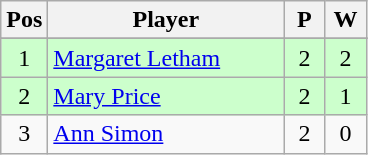<table class="wikitable">
<tr>
<th width=20>Pos</th>
<th width=150>Player</th>
<th width=20>P</th>
<th width=20>W</th>
</tr>
<tr>
</tr>
<tr align=center style="background: #ccffcc;">
<td>1</td>
<td align="left"> <a href='#'>Margaret Letham</a></td>
<td>2</td>
<td>2</td>
</tr>
<tr align=center style="background: #ccffcc;">
<td>2</td>
<td align="left"> <a href='#'>Mary Price</a></td>
<td>2</td>
<td>1</td>
</tr>
<tr align=center>
<td>3</td>
<td align="left"> <a href='#'>Ann Simon</a></td>
<td>2</td>
<td>0</td>
</tr>
</table>
